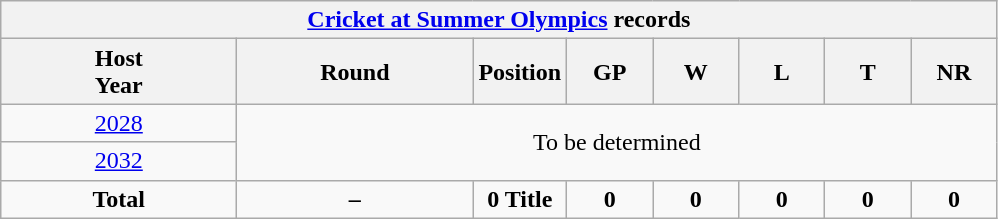<table class="wikitable" style="text-align: center; width=900px;">
<tr>
<th colspan=9><a href='#'>Cricket at Summer Olympics</a> records</th>
</tr>
<tr>
<th width=150>Host<br>Year</th>
<th width=150>Round</th>
<th width=50>Position</th>
<th width=50>GP</th>
<th width=50>W</th>
<th width=50>L</th>
<th width=50>T</th>
<th width=50>NR</th>
</tr>
<tr>
<td> <a href='#'>2028</a></td>
<td colspan=8 rowspan=2>To be determined</td>
</tr>
<tr>
<td> <a href='#'>2032</a></td>
</tr>
<tr>
<td><strong>Total</strong></td>
<td><strong>–</strong></td>
<td><strong>0 Title</strong></td>
<td><strong>0</strong></td>
<td><strong>0</strong></td>
<td><strong>0</strong></td>
<td><strong>0</strong></td>
<td><strong>0</strong></td>
</tr>
</table>
